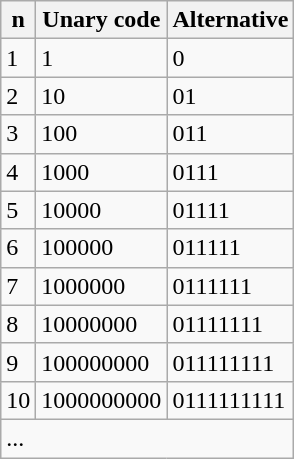<table class="wikitable">
<tr>
<th>n</th>
<th>Unary code</th>
<th>Alternative</th>
</tr>
<tr>
<td>1</td>
<td>1</td>
<td>0</td>
</tr>
<tr>
<td>2</td>
<td>10</td>
<td>01</td>
</tr>
<tr>
<td>3</td>
<td>100</td>
<td>011</td>
</tr>
<tr>
<td>4</td>
<td>1000</td>
<td>0111</td>
</tr>
<tr>
<td>5</td>
<td>10000</td>
<td>01111</td>
</tr>
<tr>
<td>6</td>
<td>100000</td>
<td>011111</td>
</tr>
<tr>
<td>7</td>
<td>1000000</td>
<td>0111111</td>
</tr>
<tr>
<td>8</td>
<td>10000000</td>
<td>01111111</td>
</tr>
<tr>
<td>9</td>
<td>100000000</td>
<td>011111111</td>
</tr>
<tr>
<td>10</td>
<td>1000000000</td>
<td>0111111111</td>
</tr>
<tr>
<td colspan="3">...</td>
</tr>
</table>
